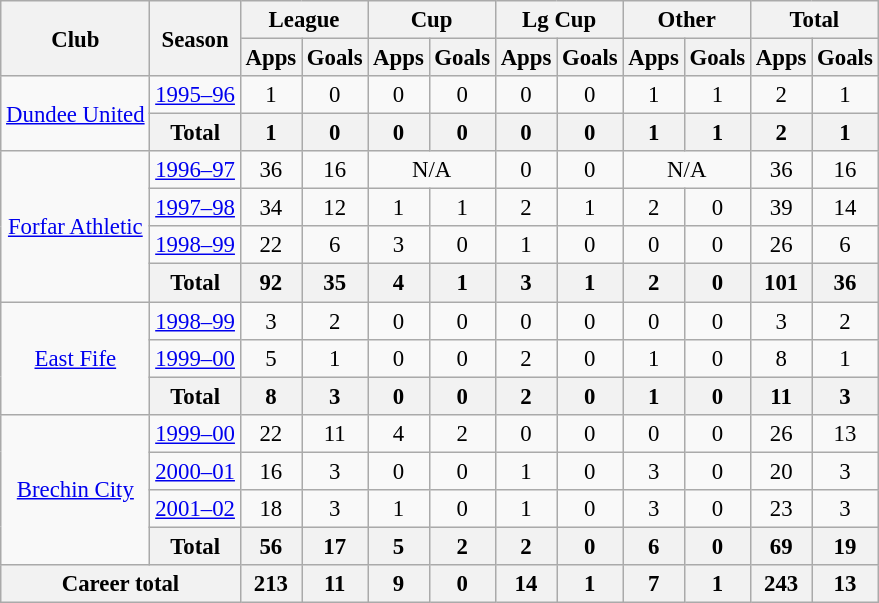<table class="wikitable" style="font-size:95%; text-align:center">
<tr>
<th rowspan="2">Club</th>
<th rowspan="2">Season</th>
<th colspan="2">League</th>
<th colspan="2">Cup</th>
<th colspan="2">Lg Cup</th>
<th colspan="2">Other</th>
<th colspan="2">Total</th>
</tr>
<tr>
<th>Apps</th>
<th>Goals</th>
<th>Apps</th>
<th>Goals</th>
<th>Apps</th>
<th>Goals</th>
<th>Apps</th>
<th>Goals</th>
<th>Apps</th>
<th>Goals</th>
</tr>
<tr>
<td rowspan="2"><a href='#'>Dundee United</a></td>
<td><a href='#'>1995–96</a></td>
<td>1</td>
<td>0</td>
<td>0</td>
<td>0</td>
<td>0</td>
<td>0</td>
<td>1</td>
<td>1</td>
<td>2</td>
<td>1</td>
</tr>
<tr>
<th>Total</th>
<th>1</th>
<th>0</th>
<th>0</th>
<th>0</th>
<th>0</th>
<th>0</th>
<th>1</th>
<th>1</th>
<th>2</th>
<th>1</th>
</tr>
<tr>
<td rowspan="4"><a href='#'>Forfar Athletic</a></td>
<td><a href='#'>1996–97</a></td>
<td>36</td>
<td>16</td>
<td colspan="2">N/A</td>
<td>0</td>
<td>0</td>
<td colspan="2">N/A</td>
<td>36</td>
<td>16</td>
</tr>
<tr>
<td><a href='#'>1997–98</a></td>
<td>34</td>
<td>12</td>
<td>1</td>
<td>1</td>
<td>2</td>
<td>1</td>
<td>2</td>
<td>0</td>
<td>39</td>
<td>14</td>
</tr>
<tr>
<td><a href='#'>1998–99</a></td>
<td>22</td>
<td>6</td>
<td>3</td>
<td>0</td>
<td>1</td>
<td>0</td>
<td>0</td>
<td>0</td>
<td>26</td>
<td>6</td>
</tr>
<tr>
<th>Total</th>
<th>92</th>
<th>35</th>
<th>4</th>
<th>1</th>
<th>3</th>
<th>1</th>
<th>2</th>
<th>0</th>
<th>101</th>
<th>36</th>
</tr>
<tr>
<td rowspan="3"><a href='#'>East Fife</a></td>
<td><a href='#'>1998–99</a></td>
<td>3</td>
<td>2</td>
<td>0</td>
<td>0</td>
<td>0</td>
<td>0</td>
<td>0</td>
<td>0</td>
<td>3</td>
<td>2</td>
</tr>
<tr>
<td><a href='#'>1999–00</a></td>
<td>5</td>
<td>1</td>
<td>0</td>
<td>0</td>
<td>2</td>
<td>0</td>
<td>1</td>
<td>0</td>
<td>8</td>
<td>1</td>
</tr>
<tr>
<th>Total</th>
<th>8</th>
<th>3</th>
<th>0</th>
<th>0</th>
<th>2</th>
<th>0</th>
<th>1</th>
<th>0</th>
<th>11</th>
<th>3</th>
</tr>
<tr>
<td rowspan="4"><a href='#'>Brechin City</a></td>
<td><a href='#'>1999–00</a></td>
<td>22</td>
<td>11</td>
<td>4</td>
<td>2</td>
<td>0</td>
<td>0</td>
<td>0</td>
<td>0</td>
<td>26</td>
<td>13</td>
</tr>
<tr>
<td><a href='#'>2000–01</a></td>
<td>16</td>
<td>3</td>
<td>0</td>
<td>0</td>
<td>1</td>
<td>0</td>
<td>3</td>
<td>0</td>
<td>20</td>
<td>3</td>
</tr>
<tr>
<td><a href='#'>2001–02</a></td>
<td>18</td>
<td>3</td>
<td>1</td>
<td>0</td>
<td>1</td>
<td>0</td>
<td>3</td>
<td>0</td>
<td>23</td>
<td>3</td>
</tr>
<tr>
<th>Total</th>
<th>56</th>
<th>17</th>
<th>5</th>
<th>2</th>
<th>2</th>
<th>0</th>
<th>6</th>
<th>0</th>
<th>69</th>
<th>19</th>
</tr>
<tr>
<th colspan="2">Career total</th>
<th>213</th>
<th>11</th>
<th>9</th>
<th>0</th>
<th>14</th>
<th>1</th>
<th>7</th>
<th>1</th>
<th>243</th>
<th>13</th>
</tr>
</table>
